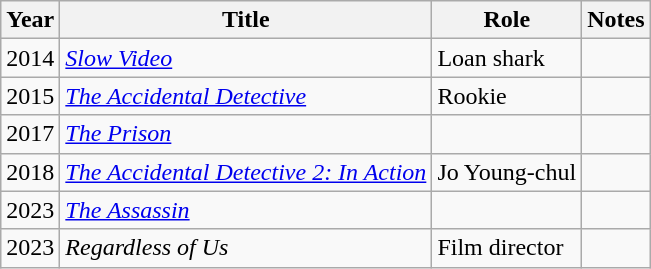<table class="wikitable sortable">
<tr>
<th>Year</th>
<th>Title</th>
<th>Role</th>
<th class="unsortable">Notes</th>
</tr>
<tr>
<td>2014</td>
<td><em><a href='#'>Slow Video</a></em></td>
<td>Loan shark</td>
<td></td>
</tr>
<tr>
<td>2015</td>
<td><em><a href='#'>The Accidental Detective</a></em></td>
<td>Rookie</td>
<td></td>
</tr>
<tr>
<td>2017</td>
<td><em><a href='#'>The Prison</a></em></td>
<td></td>
<td></td>
</tr>
<tr>
<td>2018</td>
<td><em><a href='#'>The Accidental Detective 2: In Action</a></em></td>
<td>Jo Young-chul</td>
<td></td>
</tr>
<tr>
<td>2023</td>
<td><em><a href='#'>The Assassin</a></em></td>
<td></td>
<td></td>
</tr>
<tr>
<td>2023</td>
<td><em>Regardless of Us</em></td>
<td>Film director</td>
<td></td>
</tr>
</table>
